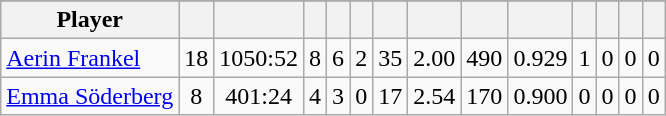<table class="wikitable sortable" style="text-align:center">
<tr>
</tr>
<tr>
<th>Player</th>
<th></th>
<th></th>
<th></th>
<th></th>
<th></th>
<th></th>
<th></th>
<th></th>
<th></th>
<th></th>
<th></th>
<th></th>
<th></th>
</tr>
<tr>
<td style="text-align:left;"><a href='#'>Aerin Frankel</a></td>
<td>18</td>
<td>1050:52</td>
<td>8</td>
<td>6</td>
<td>2</td>
<td>35</td>
<td>2.00</td>
<td>490</td>
<td>0.929</td>
<td>1</td>
<td>0</td>
<td>0</td>
<td>0</td>
</tr>
<tr>
<td style="text-align:left;"><a href='#'>Emma Söderberg</a></td>
<td>8</td>
<td>401:24</td>
<td>4</td>
<td>3</td>
<td>0</td>
<td>17</td>
<td>2.54</td>
<td>170</td>
<td>0.900</td>
<td>0</td>
<td>0</td>
<td>0</td>
<td>0</td>
</tr>
</table>
